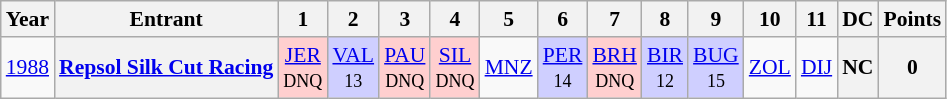<table class="wikitable" style="text-align:center; font-size:90%">
<tr>
<th>Year</th>
<th>Entrant</th>
<th>1</th>
<th>2</th>
<th>3</th>
<th>4</th>
<th>5</th>
<th>6</th>
<th>7</th>
<th>8</th>
<th>9</th>
<th>10</th>
<th>11</th>
<th>DC</th>
<th>Points</th>
</tr>
<tr>
<td><a href='#'>1988</a></td>
<th><a href='#'>Repsol Silk Cut Racing</a></th>
<td style="background:#FFCFCF;"><a href='#'>JER</a><br><small>DNQ</small></td>
<td style="background:#CFCFFF;"><a href='#'>VAL</a><br><small>13</small></td>
<td style="background:#FFCFCF;"><a href='#'>PAU</a><br><small>DNQ</small></td>
<td style="background:#FFCFCF;"><a href='#'>SIL</a><br><small>DNQ</small></td>
<td><a href='#'>MNZ</a><br><small></small></td>
<td style="background:#CFCFFF;"><a href='#'>PER</a><br><small>14</small></td>
<td style="background:#FFCFCF;"><a href='#'>BRH</a><br><small>DNQ</small></td>
<td style="background:#CFCFFF;"><a href='#'>BIR</a><br><small>12</small></td>
<td style="background:#CFCFFF;"><a href='#'>BUG</a><br><small>15</small></td>
<td><a href='#'>ZOL</a><br><small></small></td>
<td><a href='#'>DIJ</a><br><small></small></td>
<th>NC</th>
<th>0</th>
</tr>
</table>
